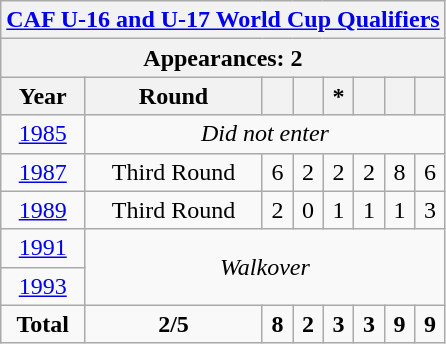<table class="wikitable" style="text-align: center;">
<tr>
<th colspan=8><a href='#'>CAF U-16 and U-17 World Cup Qualifiers</a></th>
</tr>
<tr>
<th colspan=8>Appearances: 2</th>
</tr>
<tr>
<th>Year</th>
<th>Round</th>
<th></th>
<th></th>
<th>*</th>
<th></th>
<th></th>
<th></th>
</tr>
<tr>
<td><a href='#'>1985</a></td>
<td rowspan=1 colspan=7><em>Did not enter</em></td>
</tr>
<tr>
<td><a href='#'>1987</a></td>
<td>Third Round</td>
<td>6</td>
<td>2</td>
<td>2</td>
<td>2</td>
<td>8</td>
<td>6</td>
</tr>
<tr>
<td><a href='#'>1989</a></td>
<td>Third Round</td>
<td>2</td>
<td>0</td>
<td>1</td>
<td>1</td>
<td>1</td>
<td>3</td>
</tr>
<tr>
<td><a href='#'>1991</a></td>
<td rowspan=2 colspan=7><em>Walkover</em></td>
</tr>
<tr>
<td><a href='#'>1993</a></td>
</tr>
<tr>
<td><strong>Total</strong></td>
<td><strong>2/5</strong></td>
<td><strong>8</strong></td>
<td><strong>2</strong></td>
<td><strong>3</strong></td>
<td><strong>3</strong></td>
<td><strong>9</strong></td>
<td><strong>9</strong></td>
</tr>
</table>
